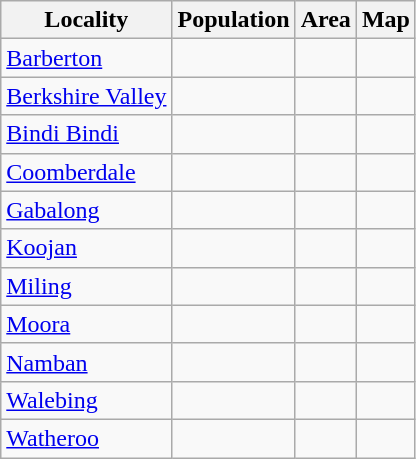<table class="wikitable sortable">
<tr>
<th>Locality</th>
<th data-sort-type=number>Population</th>
<th data-sort-type=number>Area</th>
<th>Map</th>
</tr>
<tr>
<td><a href='#'>Barberton</a></td>
<td></td>
<td></td>
<td></td>
</tr>
<tr>
<td><a href='#'>Berkshire Valley</a></td>
<td></td>
<td></td>
<td></td>
</tr>
<tr>
<td><a href='#'>Bindi Bindi</a></td>
<td></td>
<td></td>
<td></td>
</tr>
<tr>
<td><a href='#'>Coomberdale</a></td>
<td></td>
<td></td>
<td></td>
</tr>
<tr>
<td><a href='#'>Gabalong</a></td>
<td></td>
<td></td>
<td></td>
</tr>
<tr>
<td><a href='#'>Koojan</a></td>
<td></td>
<td></td>
<td></td>
</tr>
<tr>
<td><a href='#'>Miling</a></td>
<td></td>
<td></td>
<td></td>
</tr>
<tr>
<td><a href='#'>Moora</a></td>
<td></td>
<td></td>
<td></td>
</tr>
<tr>
<td><a href='#'>Namban</a></td>
<td></td>
<td></td>
<td></td>
</tr>
<tr>
<td><a href='#'>Walebing</a></td>
<td></td>
<td></td>
<td></td>
</tr>
<tr>
<td><a href='#'>Watheroo</a></td>
<td></td>
<td></td>
<td></td>
</tr>
</table>
